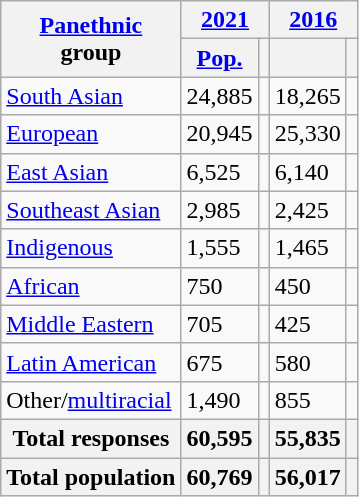<table class="wikitable sortable">
<tr>
<th rowspan="2"><a href='#'>Panethnic</a><br>group</th>
<th colspan="2"><a href='#'>2021</a></th>
<th colspan="2"><a href='#'>2016</a></th>
</tr>
<tr>
<th><a href='#'>Pop.</a></th>
<th></th>
<th></th>
<th></th>
</tr>
<tr>
<td><a href='#'>South Asian</a></td>
<td>24,885</td>
<td></td>
<td>18,265</td>
<td></td>
</tr>
<tr>
<td><a href='#'>European</a></td>
<td>20,945</td>
<td></td>
<td>25,330</td>
<td></td>
</tr>
<tr>
<td><a href='#'>East Asian</a></td>
<td>6,525</td>
<td></td>
<td>6,140</td>
<td></td>
</tr>
<tr>
<td><a href='#'>Southeast Asian</a></td>
<td>2,985</td>
<td></td>
<td>2,425</td>
<td></td>
</tr>
<tr>
<td><a href='#'>Indigenous</a></td>
<td>1,555</td>
<td></td>
<td>1,465</td>
<td></td>
</tr>
<tr>
<td><a href='#'>African</a></td>
<td>750</td>
<td></td>
<td>450</td>
<td></td>
</tr>
<tr>
<td><a href='#'>Middle Eastern</a></td>
<td>705</td>
<td></td>
<td>425</td>
<td></td>
</tr>
<tr>
<td><a href='#'>Latin American</a></td>
<td>675</td>
<td></td>
<td>580</td>
<td></td>
</tr>
<tr>
<td>Other/<a href='#'>multiracial</a></td>
<td>1,490</td>
<td></td>
<td>855</td>
<td></td>
</tr>
<tr>
<th>Total responses</th>
<th>60,595</th>
<th></th>
<th>55,835</th>
<th></th>
</tr>
<tr>
<th>Total population</th>
<th>60,769</th>
<th></th>
<th>56,017</th>
<th></th>
</tr>
</table>
